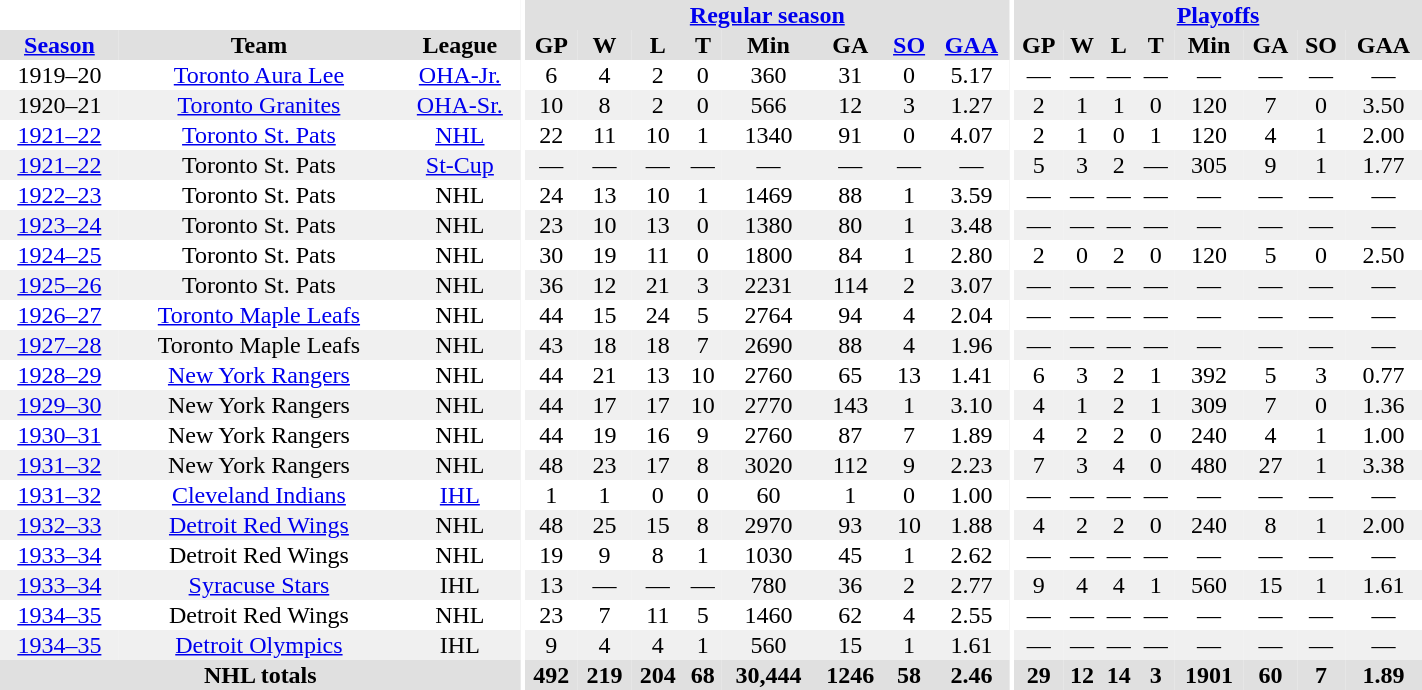<table border="0" cellpadding="1" cellspacing="0" style="width:75%; text-align:center;">
<tr bgcolor="#e0e0e0">
<th colspan="3" bgcolor="#ffffff"></th>
<th rowspan="99" bgcolor="#ffffff"></th>
<th colspan="8" bgcolor="#e0e0e0"><a href='#'>Regular season</a></th>
<th rowspan="99" bgcolor="#ffffff"></th>
<th colspan="8" bgcolor="#e0e0e0"><a href='#'>Playoffs</a></th>
</tr>
<tr bgcolor="#e0e0e0">
<th><a href='#'>Season</a></th>
<th>Team</th>
<th>League</th>
<th>GP</th>
<th>W</th>
<th>L</th>
<th>T</th>
<th>Min</th>
<th>GA</th>
<th><a href='#'>SO</a></th>
<th><a href='#'>GAA</a></th>
<th>GP</th>
<th>W</th>
<th>L</th>
<th>T</th>
<th>Min</th>
<th>GA</th>
<th>SO</th>
<th>GAA</th>
</tr>
<tr>
<td>1919–20</td>
<td><a href='#'>Toronto Aura Lee</a></td>
<td><a href='#'>OHA-Jr.</a></td>
<td>6</td>
<td>4</td>
<td>2</td>
<td>0</td>
<td>360</td>
<td>31</td>
<td>0</td>
<td>5.17</td>
<td>—</td>
<td>—</td>
<td>—</td>
<td>—</td>
<td>—</td>
<td>—</td>
<td>—</td>
<td>—</td>
</tr>
<tr bgcolor="#f0f0f0">
<td>1920–21</td>
<td><a href='#'>Toronto Granites</a></td>
<td><a href='#'>OHA-Sr.</a></td>
<td>10</td>
<td>8</td>
<td>2</td>
<td>0</td>
<td>566</td>
<td>12</td>
<td>3</td>
<td>1.27</td>
<td>2</td>
<td>1</td>
<td>1</td>
<td>0</td>
<td>120</td>
<td>7</td>
<td>0</td>
<td>3.50</td>
</tr>
<tr>
<td><a href='#'>1921–22</a></td>
<td><a href='#'>Toronto St. Pats</a></td>
<td><a href='#'>NHL</a></td>
<td>22</td>
<td>11</td>
<td>10</td>
<td>1</td>
<td>1340</td>
<td>91</td>
<td>0</td>
<td>4.07</td>
<td>2</td>
<td>1</td>
<td>0</td>
<td>1</td>
<td>120</td>
<td>4</td>
<td>1</td>
<td>2.00</td>
</tr>
<tr bgcolor="#f0f0f0">
<td><a href='#'>1921–22</a></td>
<td>Toronto St. Pats</td>
<td><a href='#'>St-Cup</a></td>
<td>—</td>
<td>—</td>
<td>—</td>
<td>—</td>
<td>—</td>
<td>—</td>
<td>—</td>
<td>—</td>
<td>5</td>
<td>3</td>
<td>2</td>
<td>—</td>
<td>305</td>
<td>9</td>
<td>1</td>
<td>1.77</td>
</tr>
<tr>
<td><a href='#'>1922–23</a></td>
<td>Toronto St. Pats</td>
<td>NHL</td>
<td>24</td>
<td>13</td>
<td>10</td>
<td>1</td>
<td>1469</td>
<td>88</td>
<td>1</td>
<td>3.59</td>
<td>—</td>
<td>—</td>
<td>—</td>
<td>—</td>
<td>—</td>
<td>—</td>
<td>—</td>
<td>—</td>
</tr>
<tr bgcolor="#f0f0f0">
<td><a href='#'>1923–24</a></td>
<td>Toronto St. Pats</td>
<td>NHL</td>
<td>23</td>
<td>10</td>
<td>13</td>
<td>0</td>
<td>1380</td>
<td>80</td>
<td>1</td>
<td>3.48</td>
<td>—</td>
<td>—</td>
<td>—</td>
<td>—</td>
<td>—</td>
<td>—</td>
<td>—</td>
<td>—</td>
</tr>
<tr>
<td><a href='#'>1924–25</a></td>
<td>Toronto St. Pats</td>
<td>NHL</td>
<td>30</td>
<td>19</td>
<td>11</td>
<td>0</td>
<td>1800</td>
<td>84</td>
<td>1</td>
<td>2.80</td>
<td>2</td>
<td>0</td>
<td>2</td>
<td>0</td>
<td>120</td>
<td>5</td>
<td>0</td>
<td>2.50</td>
</tr>
<tr bgcolor="#f0f0f0">
<td><a href='#'>1925–26</a></td>
<td>Toronto St. Pats</td>
<td>NHL</td>
<td>36</td>
<td>12</td>
<td>21</td>
<td>3</td>
<td>2231</td>
<td>114</td>
<td>2</td>
<td>3.07</td>
<td>—</td>
<td>—</td>
<td>—</td>
<td>—</td>
<td>—</td>
<td>—</td>
<td>—</td>
<td>—</td>
</tr>
<tr>
<td><a href='#'>1926–27</a></td>
<td><a href='#'>Toronto Maple Leafs</a></td>
<td>NHL</td>
<td>44</td>
<td>15</td>
<td>24</td>
<td>5</td>
<td>2764</td>
<td>94</td>
<td>4</td>
<td>2.04</td>
<td>—</td>
<td>—</td>
<td>—</td>
<td>—</td>
<td>—</td>
<td>—</td>
<td>—</td>
<td>—</td>
</tr>
<tr bgcolor="#f0f0f0">
<td><a href='#'>1927–28</a></td>
<td>Toronto Maple Leafs</td>
<td>NHL</td>
<td>43</td>
<td>18</td>
<td>18</td>
<td>7</td>
<td>2690</td>
<td>88</td>
<td>4</td>
<td>1.96</td>
<td>—</td>
<td>—</td>
<td>—</td>
<td>—</td>
<td>—</td>
<td>—</td>
<td>—</td>
<td>—</td>
</tr>
<tr>
<td><a href='#'>1928–29</a></td>
<td><a href='#'>New York Rangers</a></td>
<td>NHL</td>
<td>44</td>
<td>21</td>
<td>13</td>
<td>10</td>
<td>2760</td>
<td>65</td>
<td>13</td>
<td>1.41</td>
<td>6</td>
<td>3</td>
<td>2</td>
<td>1</td>
<td>392</td>
<td>5</td>
<td>3</td>
<td>0.77</td>
</tr>
<tr bgcolor="#f0f0f0">
<td><a href='#'>1929–30</a></td>
<td>New York Rangers</td>
<td>NHL</td>
<td>44</td>
<td>17</td>
<td>17</td>
<td>10</td>
<td>2770</td>
<td>143</td>
<td>1</td>
<td>3.10</td>
<td>4</td>
<td>1</td>
<td>2</td>
<td>1</td>
<td>309</td>
<td>7</td>
<td>0</td>
<td>1.36</td>
</tr>
<tr>
<td><a href='#'>1930–31</a></td>
<td>New York Rangers</td>
<td>NHL</td>
<td>44</td>
<td>19</td>
<td>16</td>
<td>9</td>
<td>2760</td>
<td>87</td>
<td>7</td>
<td>1.89</td>
<td>4</td>
<td>2</td>
<td>2</td>
<td>0</td>
<td>240</td>
<td>4</td>
<td>1</td>
<td>1.00</td>
</tr>
<tr bgcolor="#f0f0f0">
<td><a href='#'>1931–32</a></td>
<td>New York Rangers</td>
<td>NHL</td>
<td>48</td>
<td>23</td>
<td>17</td>
<td>8</td>
<td>3020</td>
<td>112</td>
<td>9</td>
<td>2.23</td>
<td>7</td>
<td>3</td>
<td>4</td>
<td>0</td>
<td>480</td>
<td>27</td>
<td>1</td>
<td>3.38</td>
</tr>
<tr>
<td><a href='#'>1931–32</a></td>
<td><a href='#'>Cleveland Indians</a></td>
<td><a href='#'>IHL</a></td>
<td>1</td>
<td>1</td>
<td>0</td>
<td>0</td>
<td>60</td>
<td>1</td>
<td>0</td>
<td>1.00</td>
<td>—</td>
<td>—</td>
<td>—</td>
<td>—</td>
<td>—</td>
<td>—</td>
<td>—</td>
<td>—</td>
</tr>
<tr bgcolor="#f0f0f0">
<td><a href='#'>1932–33</a></td>
<td><a href='#'>Detroit Red Wings</a></td>
<td>NHL</td>
<td>48</td>
<td>25</td>
<td>15</td>
<td>8</td>
<td>2970</td>
<td>93</td>
<td>10</td>
<td>1.88</td>
<td>4</td>
<td>2</td>
<td>2</td>
<td>0</td>
<td>240</td>
<td>8</td>
<td>1</td>
<td>2.00</td>
</tr>
<tr>
<td><a href='#'>1933–34</a></td>
<td>Detroit Red Wings</td>
<td>NHL</td>
<td>19</td>
<td>9</td>
<td>8</td>
<td>1</td>
<td>1030</td>
<td>45</td>
<td>1</td>
<td>2.62</td>
<td>—</td>
<td>—</td>
<td>—</td>
<td>—</td>
<td>—</td>
<td>—</td>
<td>—</td>
<td>—</td>
</tr>
<tr bgcolor="#f0f0f0">
<td><a href='#'>1933–34</a></td>
<td><a href='#'>Syracuse Stars</a></td>
<td>IHL</td>
<td>13</td>
<td>—</td>
<td>—</td>
<td>—</td>
<td>780</td>
<td>36</td>
<td>2</td>
<td>2.77</td>
<td>9</td>
<td>4</td>
<td>4</td>
<td>1</td>
<td>560</td>
<td>15</td>
<td>1</td>
<td>1.61</td>
</tr>
<tr>
<td><a href='#'>1934–35</a></td>
<td>Detroit Red Wings</td>
<td>NHL</td>
<td>23</td>
<td>7</td>
<td>11</td>
<td>5</td>
<td>1460</td>
<td>62</td>
<td>4</td>
<td>2.55</td>
<td>—</td>
<td>—</td>
<td>—</td>
<td>—</td>
<td>—</td>
<td>—</td>
<td>—</td>
<td>—</td>
</tr>
<tr bgcolor="#f0f0f0">
<td><a href='#'>1934–35</a></td>
<td><a href='#'>Detroit Olympics</a></td>
<td>IHL</td>
<td>9</td>
<td>4</td>
<td>4</td>
<td>1</td>
<td>560</td>
<td>15</td>
<td>1</td>
<td>1.61</td>
<td>—</td>
<td>—</td>
<td>—</td>
<td>—</td>
<td>—</td>
<td>—</td>
<td>—</td>
<td>—</td>
</tr>
<tr bgcolor="#e0e0e0">
<th colspan="3">NHL totals</th>
<th>492</th>
<th>219</th>
<th>204</th>
<th>68</th>
<th>30,444</th>
<th>1246</th>
<th>58</th>
<th>2.46</th>
<th>29</th>
<th>12</th>
<th>14</th>
<th>3</th>
<th>1901</th>
<th>60</th>
<th>7</th>
<th>1.89</th>
</tr>
</table>
